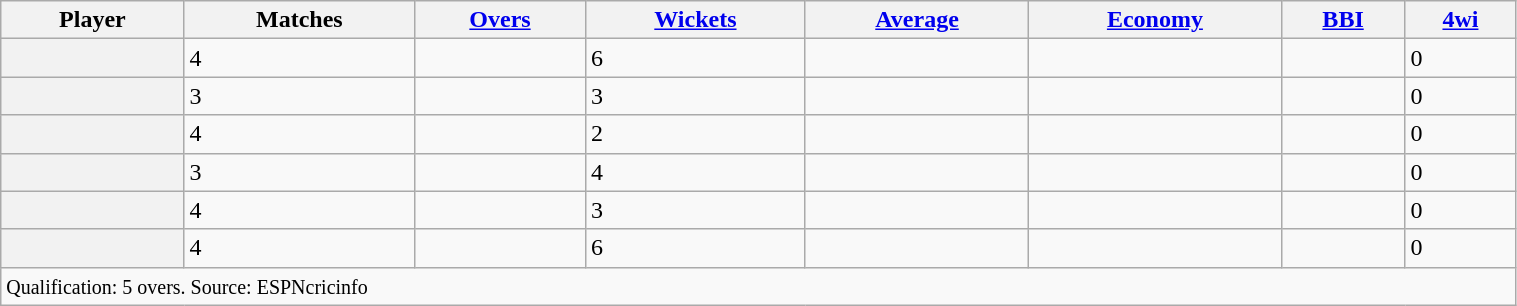<table class="wikitable sortable plainrowheaders" style="width:80%;">
<tr>
<th scope="col">Player</th>
<th scope="col">Matches</th>
<th scope="col"><a href='#'>Overs</a></th>
<th scope="col"><a href='#'>Wickets</a></th>
<th scope="col"><a href='#'>Average</a></th>
<th scope="col"><a href='#'>Economy</a></th>
<th scope="col"><a href='#'>BBI</a></th>
<th scope="col"><a href='#'>4wi</a></th>
</tr>
<tr>
<th scope="row"></th>
<td>4</td>
<td></td>
<td>6</td>
<td></td>
<td></td>
<td></td>
<td>0</td>
</tr>
<tr>
<th scope="row"></th>
<td>3</td>
<td></td>
<td>3</td>
<td></td>
<td></td>
<td></td>
<td>0</td>
</tr>
<tr>
<th scope="row"></th>
<td>4</td>
<td></td>
<td>2</td>
<td></td>
<td></td>
<td></td>
<td>0</td>
</tr>
<tr>
<th scope="row"></th>
<td>3</td>
<td></td>
<td>4</td>
<td></td>
<td></td>
<td></td>
<td>0</td>
</tr>
<tr>
<th scope="row"></th>
<td>4</td>
<td></td>
<td>3</td>
<td></td>
<td></td>
<td></td>
<td>0</td>
</tr>
<tr>
<th scope="row"></th>
<td>4</td>
<td></td>
<td>6</td>
<td></td>
<td></td>
<td></td>
<td>0</td>
</tr>
<tr class="sortbottom">
<td colspan="8"><small>Qualification: 5 overs. Source: ESPNcricinfo</small></td>
</tr>
</table>
